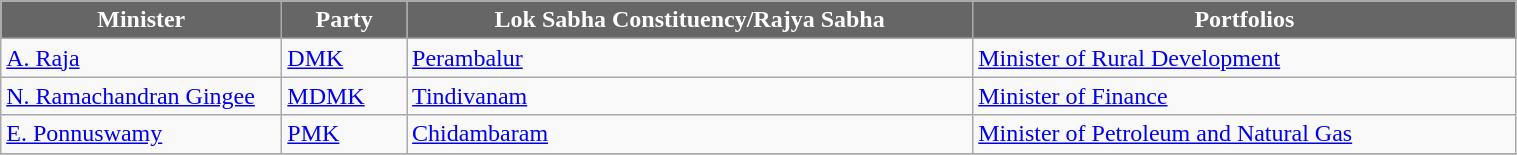<table class="wikitable" width="80%" style="font-size: x-big; ">
<tr>
<th style="background-color:#666666; color:white; width:180px">Minister</th>
<th style="background-color:#666666; color:white">Party</th>
<th style="background-color:#666666; color:white">Lok Sabha Constituency/Rajya Sabha</th>
<th style="background-color:#666666; color:white">Portfolios</th>
</tr>
<tr -->
<td><a href='#'>A. Raja</a></td>
<td><a href='#'>DMK</a></td>
<td><a href='#'>Perambalur</a></td>
<td><a href='#'>Minister of Rural Development</a></td>
</tr>
<tr -->
<td><a href='#'>N. Ramachandran Gingee</a></td>
<td><a href='#'>MDMK</a></td>
<td><a href='#'>Tindivanam</a></td>
<td><a href='#'>Minister of Finance</a></td>
</tr>
<tr -->
<td><a href='#'>E. Ponnuswamy</a></td>
<td><a href='#'>PMK</a></td>
<td><a href='#'>Chidambaram</a></td>
<td><a href='#'>Minister of Petroleum and Natural Gas</a></td>
</tr>
<tr -->
</tr>
</table>
